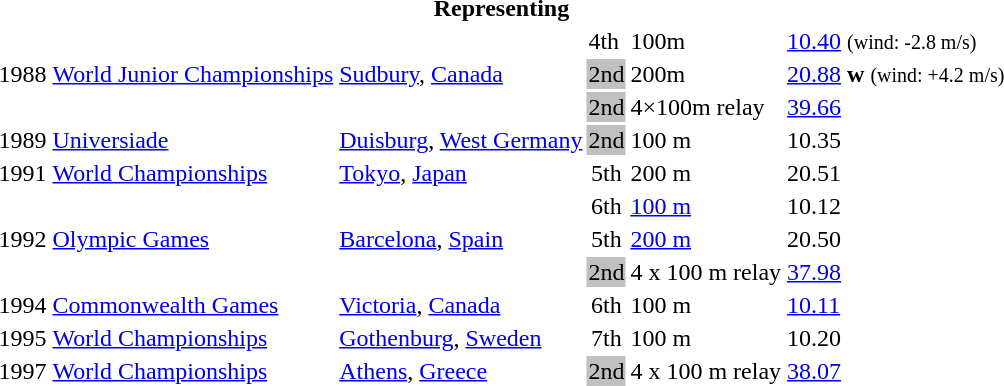<table>
<tr>
<th colspan="6">Representing </th>
</tr>
<tr>
<td rowspan=3>1988</td>
<td rowspan=3><a href='#'>World Junior Championships</a></td>
<td rowspan=3><a href='#'>Sudbury</a>, <a href='#'>Canada</a></td>
<td>4th</td>
<td>100m</td>
<td><a href='#'>10.40</a> <small>(wind: -2.8 m/s)</small></td>
</tr>
<tr>
<td bgcolor=silver>2nd</td>
<td>200m</td>
<td><a href='#'>20.88</a> <strong>w</strong> <small>(wind: +4.2 m/s)</small></td>
</tr>
<tr>
<td bgcolor=silver>2nd</td>
<td>4×100m relay</td>
<td><a href='#'>39.66</a></td>
</tr>
<tr>
<td>1989</td>
<td><a href='#'>Universiade</a></td>
<td><a href='#'>Duisburg</a>, <a href='#'>West Germany</a></td>
<td bgcolor="silver" align="center">2nd</td>
<td>100 m</td>
<td>10.35</td>
</tr>
<tr>
<td>1991</td>
<td><a href='#'>World Championships</a></td>
<td><a href='#'>Tokyo</a>, <a href='#'>Japan</a></td>
<td align="center">5th</td>
<td>200 m</td>
<td>20.51</td>
</tr>
<tr>
<td rowspan=3>1992</td>
<td rowspan=3><a href='#'>Olympic Games</a></td>
<td rowspan=3><a href='#'>Barcelona</a>, <a href='#'>Spain</a></td>
<td align="center">6th</td>
<td><a href='#'>100 m</a></td>
<td>10.12</td>
</tr>
<tr>
<td align="center">5th</td>
<td><a href='#'>200 m</a></td>
<td>20.50</td>
</tr>
<tr>
<td bgcolor="silver" align="center">2nd</td>
<td>4 x 100 m relay</td>
<td><a href='#'>37.98</a></td>
</tr>
<tr>
<td>1994</td>
<td><a href='#'>Commonwealth Games</a></td>
<td><a href='#'>Victoria</a>, <a href='#'>Canada</a></td>
<td align="center">6th</td>
<td>100 m</td>
<td><a href='#'>10.11</a></td>
</tr>
<tr>
<td>1995</td>
<td><a href='#'>World Championships</a></td>
<td><a href='#'>Gothenburg</a>, <a href='#'>Sweden</a></td>
<td align="center">7th</td>
<td>100 m</td>
<td>10.20</td>
</tr>
<tr>
<td>1997</td>
<td><a href='#'>World Championships</a></td>
<td><a href='#'>Athens</a>, <a href='#'>Greece</a></td>
<td bgcolor="silver" align="center">2nd</td>
<td>4 x 100 m relay</td>
<td><a href='#'>38.07</a></td>
</tr>
</table>
